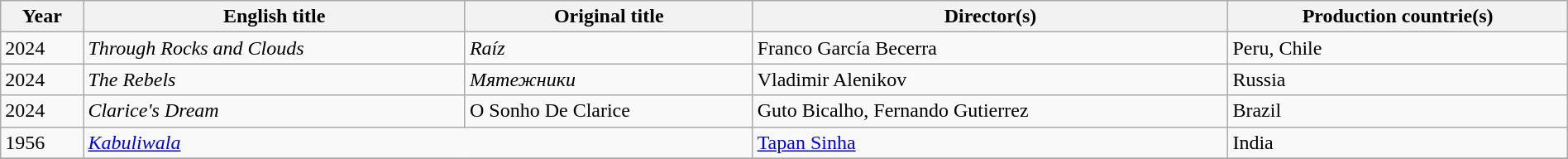<table class="sortable wikitable" style="width:100%; margin-bottom:4px" cellpadding="5">
<tr>
<th scope="col">Year</th>
<th scope="col">English title</th>
<th scope="col">Original title</th>
<th scope="col">Director(s)</th>
<th scope="col">Production countrie(s)</th>
</tr>
<tr>
<td>2024</td>
<td><em>Through Rocks and Clouds</em></td>
<td><em>Raíz</em></td>
<td>Franco García Becerra</td>
<td>Peru, Chile</td>
</tr>
<tr>
<td>2024</td>
<td><em>The Rebels</em></td>
<td><em>Мятежники</em></td>
<td>Vladimir Alenikov</td>
<td>Russia</td>
</tr>
<tr>
<td>2024</td>
<td><em>Clarice's Dream</em></td>
<td>O Sonho De Clarice</td>
<td>Guto Bicalho, Fernando Gutierrez</td>
<td>Brazil</td>
</tr>
<tr>
<td>1956</td>
<td colspan=2><em><a href='#'>Kabuliwala</a></em></td>
<td><a href='#'>Tapan Sinha</a></td>
<td>India</td>
</tr>
<tr>
</tr>
</table>
